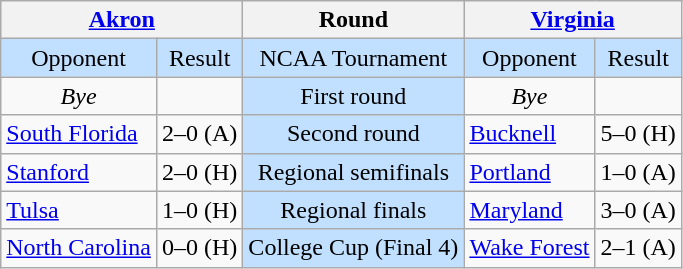<table class="wikitable" style="text-align: center;">
<tr>
<th colspan="2"><a href='#'>Akron</a> </th>
<th>Round</th>
<th colspan="2"><a href='#'>Virginia</a> </th>
</tr>
<tr bgcolor="#c1e0ff">
<td>Opponent</td>
<td>Result</td>
<td>NCAA Tournament</td>
<td>Opponent</td>
<td>Result</td>
</tr>
<tr>
<td><em>Bye</em></td>
<td></td>
<td bgcolor="#c1e0ff">First round</td>
<td><em>Bye</em></td>
<td></td>
</tr>
<tr>
<td align="left"><a href='#'>South Florida</a> </td>
<td>2–0 (A)</td>
<td bgcolor="#c1e0ff">Second round</td>
<td align="left"><a href='#'>Bucknell</a> </td>
<td>5–0 (H)</td>
</tr>
<tr>
<td align="left"><a href='#'>Stanford</a> </td>
<td>2–0 (H)</td>
<td bgcolor="#c1e0ff">Regional semifinals</td>
<td align="left"><a href='#'>Portland</a> </td>
<td>1–0 (A)</td>
</tr>
<tr>
<td align="left"><a href='#'>Tulsa</a> </td>
<td>1–0 (H)</td>
<td bgcolor="#c1e0ff">Regional finals</td>
<td align="left"><a href='#'>Maryland</a> </td>
<td>3–0 (A)</td>
</tr>
<tr>
<td align="left"><a href='#'>North Carolina</a> </td>
<td>0–0  (H)</td>
<td bgcolor="#c1e0ff">College Cup (Final 4)</td>
<td align="left"><a href='#'>Wake Forest</a> </td>
<td>2–1  (A)</td>
</tr>
</table>
